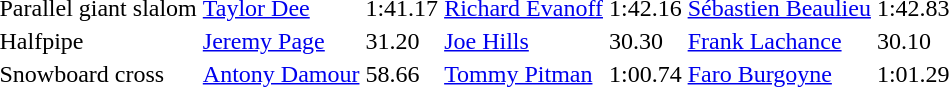<table>
<tr>
<td>Parallel giant slalom</td>
<td><a href='#'>Taylor Dee</a><br></td>
<td>1:41.17</td>
<td><a href='#'>Richard Evanoff</a><br></td>
<td>1:42.16</td>
<td><a href='#'>Sébastien Beaulieu</a><br></td>
<td>1:42.83</td>
</tr>
<tr>
<td>Halfpipe</td>
<td><a href='#'>Jeremy Page</a><br></td>
<td>31.20</td>
<td><a href='#'>Joe Hills</a><br></td>
<td>30.30</td>
<td><a href='#'>Frank Lachance</a><br></td>
<td>30.10</td>
</tr>
<tr>
<td>Snowboard cross</td>
<td><a href='#'>Antony Damour</a><br></td>
<td>58.66</td>
<td><a href='#'>Tommy Pitman</a><br></td>
<td>1:00.74</td>
<td><a href='#'>Faro Burgoyne</a><br></td>
<td>1:01.29</td>
</tr>
</table>
